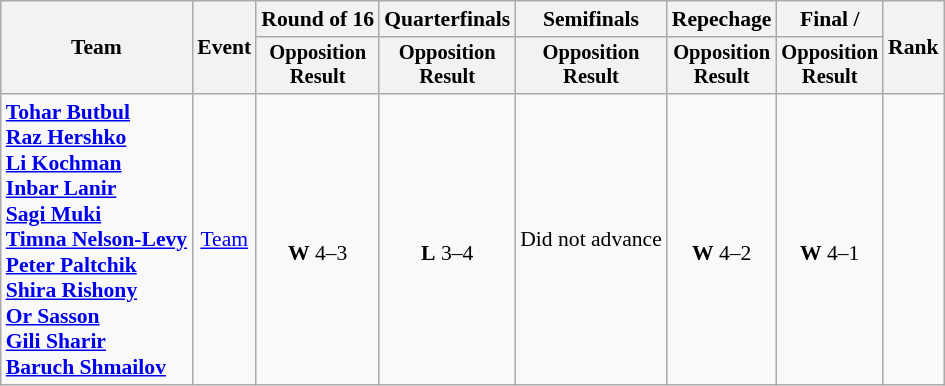<table class="wikitable" style="font-size:90%; text-align:center">
<tr>
<th rowspan=2>Team</th>
<th rowspan=2>Event</th>
<th>Round of 16</th>
<th>Quarterfinals</th>
<th>Semifinals</th>
<th>Repechage</th>
<th>Final / </th>
<th rowspan=2>Rank</th>
</tr>
<tr style="font-size:95%">
<th>Opposition <br> Result</th>
<th>Opposition <br> Result</th>
<th>Opposition <br> Result</th>
<th>Opposition <br> Result</th>
<th>Opposition <br> Result</th>
</tr>
<tr>
<td align=left><strong><a href='#'>Tohar Butbul</a><br><a href='#'>Raz Hershko</a><br><a href='#'>Li Kochman</a><br><a href='#'>Inbar Lanir</a><br><a href='#'>Sagi Muki</a><br><a href='#'>Timna Nelson-Levy</a><br><a href='#'>Peter Paltchik</a><br><a href='#'>Shira Rishony</a><br><a href='#'>Or Sasson</a><br><a href='#'>Gili Sharir</a><br><a href='#'>Baruch Shmailov</a></strong></td>
<td><a href='#'>Team</a></td>
<td><br><strong>W</strong> 4–3</td>
<td><br><strong>L</strong> 3–4</td>
<td>Did not advance</td>
<td><br><strong>W</strong> 4–2</td>
<td><br><strong>W</strong> 4–1</td>
<td></td>
</tr>
</table>
